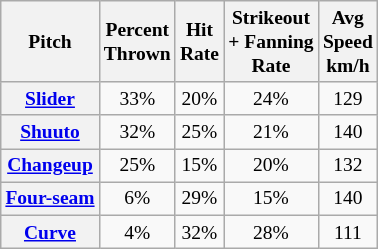<table class="wikitable floatright" style="text-align:center; font-size:small;">
<tr>
<th>Pitch</th>
<th>Percent <br> Thrown</th>
<th>Hit <br> Rate</th>
<th>Strikeout <br> + Fanning <br>Rate</th>
<th>Avg <br> Speed <br> km/h</th>
</tr>
<tr>
<th><a href='#'>Slider</a></th>
<td>33%</td>
<td>20%</td>
<td>24%</td>
<td>129</td>
</tr>
<tr>
<th><a href='#'>Shuuto</a></th>
<td>32%</td>
<td>25%</td>
<td>21%</td>
<td>140</td>
</tr>
<tr>
<th><a href='#'>Changeup</a></th>
<td>25%</td>
<td>15%</td>
<td>20%</td>
<td>132</td>
</tr>
<tr>
<th><a href='#'>Four-seam</a></th>
<td>6%</td>
<td>29%</td>
<td>15%</td>
<td>140</td>
</tr>
<tr>
<th><a href='#'>Curve</a></th>
<td>4%</td>
<td>32%</td>
<td>28%</td>
<td>111</td>
</tr>
</table>
